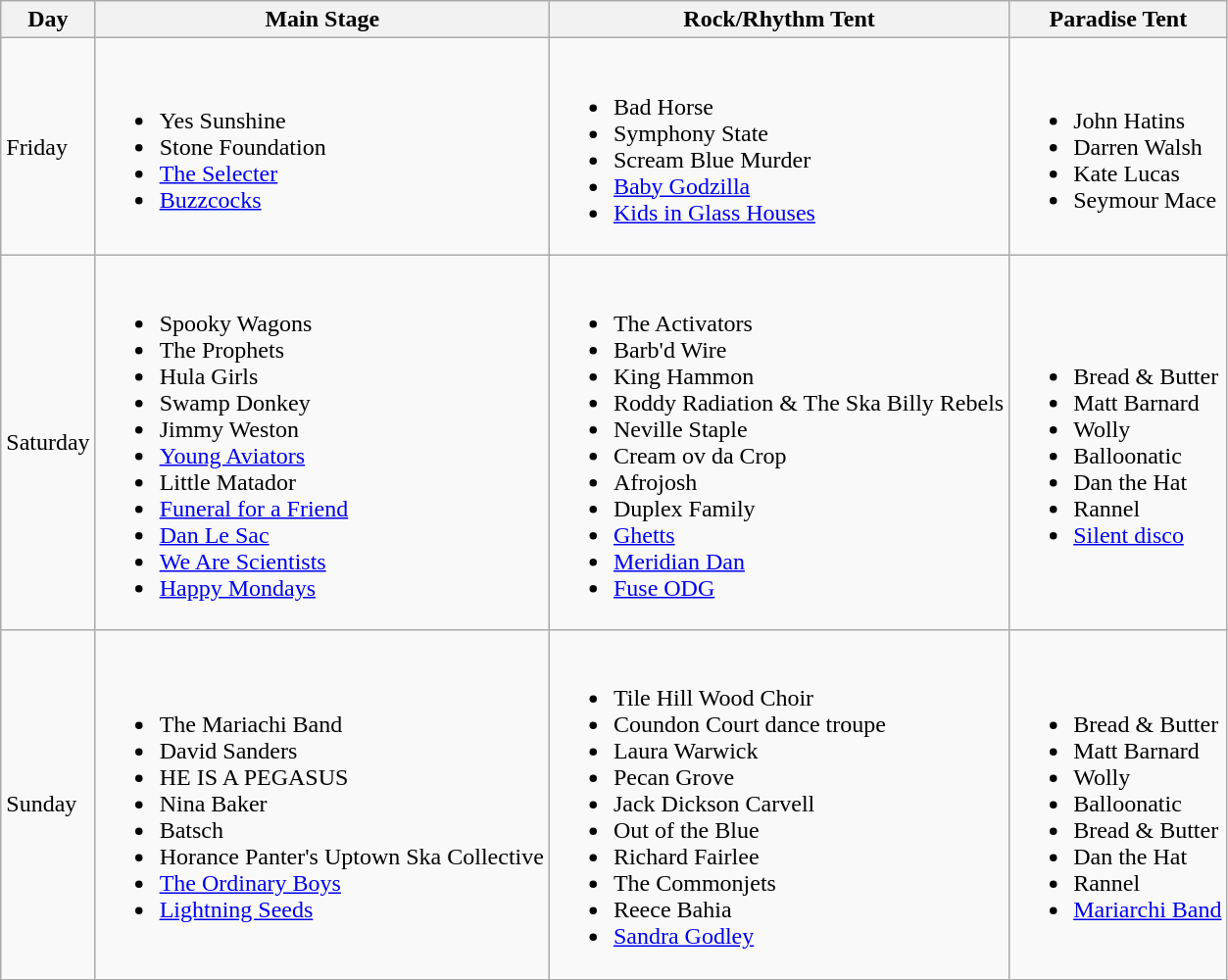<table class="wikitable">
<tr>
<th>Day</th>
<th>Main Stage</th>
<th>Rock/Rhythm Tent</th>
<th>Paradise Tent</th>
</tr>
<tr>
<td>Friday</td>
<td><br><ul><li>Yes Sunshine</li><li>Stone Foundation</li><li><a href='#'>The Selecter</a></li><li><a href='#'>Buzzcocks</a></li></ul></td>
<td><br><ul><li>Bad Horse</li><li>Symphony State</li><li>Scream Blue Murder</li><li><a href='#'>Baby Godzilla</a></li><li><a href='#'>Kids in Glass Houses</a></li></ul></td>
<td><br><ul><li>John Hatins</li><li>Darren Walsh</li><li>Kate Lucas</li><li>Seymour Mace</li></ul></td>
</tr>
<tr>
<td>Saturday</td>
<td><br><ul><li>Spooky Wagons</li><li>The Prophets</li><li>Hula Girls</li><li>Swamp Donkey</li><li>Jimmy Weston</li><li><a href='#'>Young Aviators</a></li><li>Little Matador</li><li><a href='#'>Funeral for a Friend</a></li><li><a href='#'>Dan Le Sac</a></li><li><a href='#'>We Are Scientists</a></li><li><a href='#'>Happy Mondays</a></li></ul></td>
<td><br><ul><li>The Activators</li><li>Barb'd Wire</li><li>King Hammon</li><li>Roddy Radiation & The Ska Billy Rebels</li><li>Neville Staple</li><li>Cream ov da Crop</li><li>Afrojosh</li><li>Duplex Family</li><li><a href='#'>Ghetts</a></li><li><a href='#'>Meridian Dan</a></li><li><a href='#'>Fuse ODG</a></li></ul></td>
<td><br><ul><li>Bread & Butter</li><li>Matt Barnard</li><li>Wolly</li><li>Balloonatic</li><li>Dan the Hat</li><li>Rannel</li><li><a href='#'>Silent disco</a></li></ul></td>
</tr>
<tr>
<td>Sunday</td>
<td><br><ul><li>The Mariachi Band</li><li>David Sanders</li><li>HE IS A PEGASUS</li><li>Nina Baker</li><li>Batsch</li><li>Horance Panter's Uptown Ska Collective</li><li><a href='#'>The Ordinary Boys</a></li><li><a href='#'>Lightning Seeds</a></li></ul></td>
<td><br><ul><li>Tile Hill Wood Choir</li><li>Coundon Court dance troupe</li><li>Laura Warwick</li><li>Pecan Grove</li><li>Jack Dickson Carvell</li><li>Out of the Blue</li><li>Richard Fairlee</li><li>The Commonjets</li><li>Reece Bahia</li><li><a href='#'>Sandra Godley</a></li></ul></td>
<td><br><ul><li>Bread & Butter</li><li>Matt Barnard</li><li>Wolly</li><li>Balloonatic</li><li>Bread & Butter</li><li>Dan the Hat</li><li>Rannel</li><li><a href='#'>Mariarchi Band</a></li></ul></td>
</tr>
</table>
